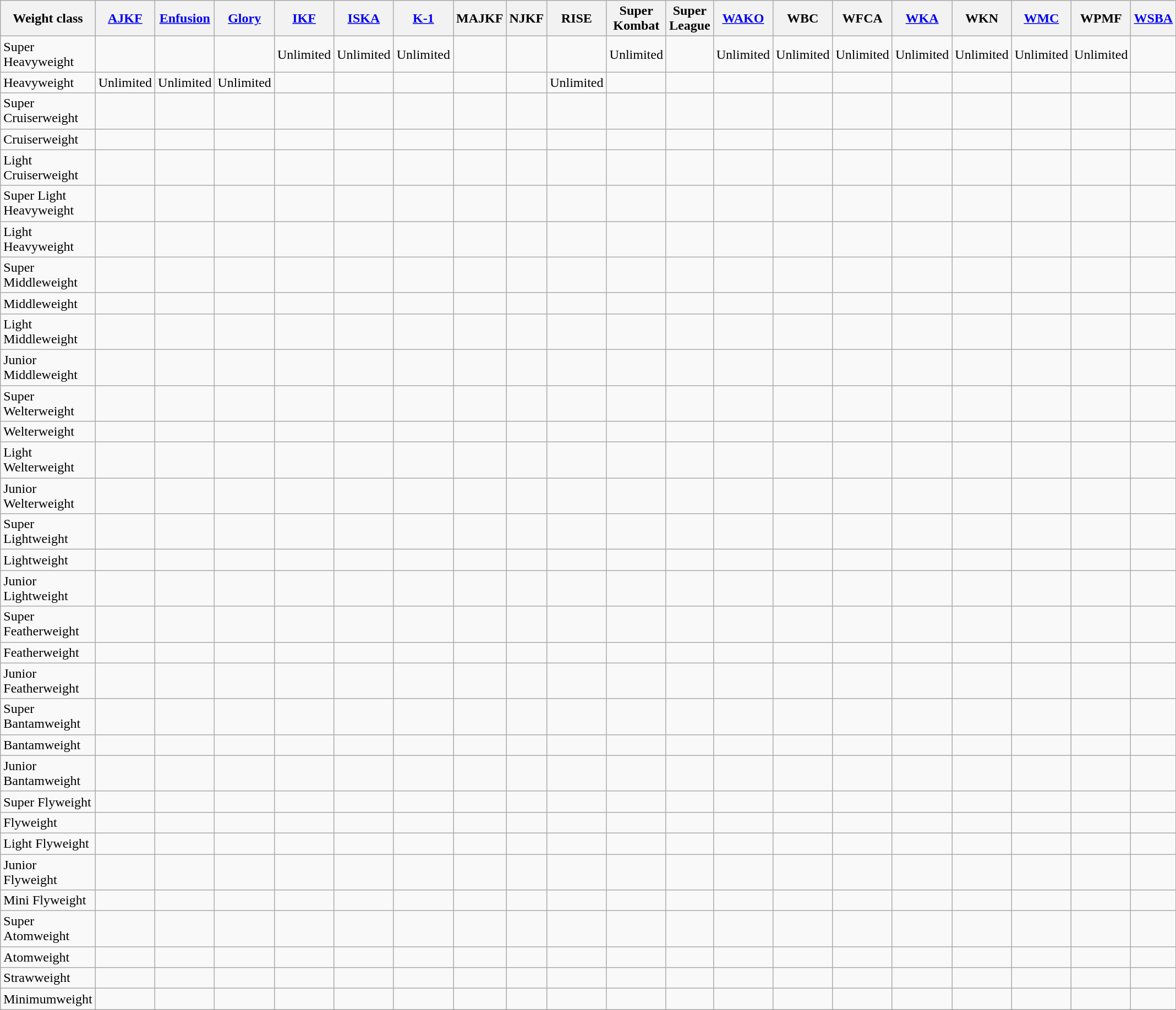<table class="wikitable sortable">
<tr>
<th>Weight class</th>
<th><a href='#'>AJKF</a></th>
<th><a href='#'>Enfusion</a></th>
<th><a href='#'>Glory</a></th>
<th><a href='#'>IKF</a></th>
<th><a href='#'>ISKA</a></th>
<th><a href='#'>K-1</a></th>
<th>MAJKF</th>
<th>NJKF</th>
<th>RISE</th>
<th>Super<br>Kombat</th>
<th>Super<br>League</th>
<th><a href='#'>WAKO</a></th>
<th>WBC</th>
<th>WFCA</th>
<th><a href='#'>WKA</a></th>
<th>WKN</th>
<th><a href='#'>WMC</a></th>
<th>WPMF</th>
<th><a href='#'>WSBA</a></th>
</tr>
<tr>
<td>Super Heavyweight</td>
<td></td>
<td></td>
<td></td>
<td>Unlimited</td>
<td>Unlimited</td>
<td>Unlimited</td>
<td></td>
<td></td>
<td></td>
<td>Unlimited</td>
<td></td>
<td>Unlimited</td>
<td>Unlimited</td>
<td>Unlimited</td>
<td>Unlimited</td>
<td>Unlimited</td>
<td>Unlimited</td>
<td>Unlimited</td>
<td></td>
</tr>
<tr>
<td>Heavyweight</td>
<td>Unlimited</td>
<td>Unlimited</td>
<td>Unlimited</td>
<td></td>
<td></td>
<td></td>
<td></td>
<td></td>
<td>Unlimited</td>
<td></td>
<td></td>
<td></td>
<td></td>
<td></td>
<td></td>
<td></td>
<td></td>
<td></td>
<td></td>
</tr>
<tr>
<td>Super Cruiserweight</td>
<td></td>
<td></td>
<td></td>
<td></td>
<td></td>
<td></td>
<td></td>
<td></td>
<td></td>
<td></td>
<td></td>
<td></td>
<td></td>
<td></td>
<td></td>
<td></td>
<td></td>
<td></td>
<td></td>
</tr>
<tr>
<td>Cruiserweight</td>
<td></td>
<td></td>
<td></td>
<td></td>
<td></td>
<td></td>
<td></td>
<td></td>
<td></td>
<td></td>
<td></td>
<td></td>
<td></td>
<td></td>
<td></td>
<td></td>
<td></td>
<td></td>
<td></td>
</tr>
<tr>
<td>Light Cruiserweight</td>
<td></td>
<td></td>
<td></td>
<td></td>
<td></td>
<td></td>
<td></td>
<td></td>
<td></td>
<td></td>
<td></td>
<td></td>
<td></td>
<td></td>
<td></td>
<td></td>
<td></td>
<td></td>
<td></td>
</tr>
<tr>
<td>Super Light Heavyweight</td>
<td></td>
<td></td>
<td></td>
<td></td>
<td></td>
<td></td>
<td></td>
<td></td>
<td></td>
<td></td>
<td></td>
<td></td>
<td></td>
<td></td>
<td></td>
<td></td>
<td></td>
<td></td>
<td></td>
</tr>
<tr>
<td>Light Heavyweight</td>
<td></td>
<td></td>
<td></td>
<td></td>
<td></td>
<td></td>
<td></td>
<td></td>
<td></td>
<td></td>
<td></td>
<td></td>
<td></td>
<td></td>
<td></td>
<td></td>
<td></td>
<td></td>
<td></td>
</tr>
<tr>
<td>Super Middleweight</td>
<td></td>
<td></td>
<td></td>
<td></td>
<td></td>
<td></td>
<td></td>
<td></td>
<td></td>
<td></td>
<td></td>
<td></td>
<td></td>
<td></td>
<td></td>
<td></td>
<td></td>
<td></td>
<td></td>
</tr>
<tr>
<td>Middleweight</td>
<td></td>
<td></td>
<td></td>
<td></td>
<td></td>
<td></td>
<td></td>
<td></td>
<td></td>
<td></td>
<td></td>
<td></td>
<td></td>
<td></td>
<td></td>
<td></td>
<td></td>
<td></td>
<td></td>
</tr>
<tr>
<td>Light Middleweight</td>
<td></td>
<td></td>
<td></td>
<td></td>
<td></td>
<td></td>
<td></td>
<td></td>
<td></td>
<td></td>
<td></td>
<td></td>
<td></td>
<td></td>
<td></td>
<td></td>
<td></td>
<td></td>
<td></td>
</tr>
<tr>
<td>Junior Middleweight</td>
<td></td>
<td></td>
<td></td>
<td></td>
<td></td>
<td></td>
<td></td>
<td></td>
<td></td>
<td></td>
<td></td>
<td></td>
<td></td>
<td></td>
<td></td>
<td></td>
<td></td>
<td></td>
<td></td>
</tr>
<tr>
<td>Super Welterweight</td>
<td></td>
<td></td>
<td></td>
<td></td>
<td></td>
<td></td>
<td></td>
<td></td>
<td></td>
<td></td>
<td></td>
<td></td>
<td></td>
<td></td>
<td></td>
<td></td>
<td></td>
<td></td>
<td></td>
</tr>
<tr>
<td>Welterweight</td>
<td></td>
<td></td>
<td></td>
<td></td>
<td></td>
<td></td>
<td></td>
<td></td>
<td></td>
<td></td>
<td></td>
<td></td>
<td></td>
<td></td>
<td></td>
<td></td>
<td></td>
<td></td>
<td></td>
</tr>
<tr>
<td>Light Welterweight</td>
<td></td>
<td></td>
<td></td>
<td></td>
<td></td>
<td></td>
<td></td>
<td></td>
<td></td>
<td></td>
<td></td>
<td></td>
<td></td>
<td></td>
<td></td>
<td></td>
<td></td>
<td></td>
<td></td>
</tr>
<tr>
<td>Junior Welterweight</td>
<td></td>
<td></td>
<td></td>
<td></td>
<td></td>
<td></td>
<td></td>
<td></td>
<td></td>
<td></td>
<td></td>
<td></td>
<td></td>
<td></td>
<td></td>
<td></td>
<td></td>
<td></td>
<td></td>
</tr>
<tr>
<td>Super Lightweight</td>
<td></td>
<td></td>
<td></td>
<td></td>
<td></td>
<td></td>
<td></td>
<td></td>
<td></td>
<td></td>
<td></td>
<td></td>
<td></td>
<td></td>
<td></td>
<td></td>
<td></td>
<td></td>
<td></td>
</tr>
<tr>
<td>Lightweight</td>
<td></td>
<td></td>
<td></td>
<td></td>
<td></td>
<td></td>
<td></td>
<td></td>
<td></td>
<td></td>
<td></td>
<td></td>
<td></td>
<td></td>
<td></td>
<td></td>
<td></td>
<td></td>
<td></td>
</tr>
<tr>
<td>Junior Lightweight</td>
<td></td>
<td></td>
<td></td>
<td></td>
<td></td>
<td></td>
<td></td>
<td></td>
<td></td>
<td></td>
<td></td>
<td></td>
<td></td>
<td></td>
<td></td>
<td></td>
<td></td>
<td></td>
<td></td>
</tr>
<tr>
<td>Super Featherweight</td>
<td></td>
<td></td>
<td></td>
<td></td>
<td></td>
<td></td>
<td></td>
<td></td>
<td></td>
<td></td>
<td></td>
<td></td>
<td></td>
<td></td>
<td></td>
<td></td>
<td></td>
<td></td>
<td></td>
</tr>
<tr>
<td>Featherweight</td>
<td></td>
<td></td>
<td></td>
<td></td>
<td></td>
<td></td>
<td></td>
<td></td>
<td></td>
<td></td>
<td></td>
<td></td>
<td></td>
<td></td>
<td></td>
<td></td>
<td></td>
<td></td>
<td></td>
</tr>
<tr>
<td>Junior Featherweight</td>
<td></td>
<td></td>
<td></td>
<td></td>
<td></td>
<td></td>
<td></td>
<td></td>
<td></td>
<td></td>
<td></td>
<td></td>
<td></td>
<td></td>
<td></td>
<td></td>
<td></td>
<td></td>
<td></td>
</tr>
<tr>
<td>Super Bantamweight</td>
<td></td>
<td></td>
<td></td>
<td></td>
<td></td>
<td></td>
<td></td>
<td></td>
<td></td>
<td></td>
<td></td>
<td></td>
<td></td>
<td></td>
<td></td>
<td></td>
<td></td>
<td></td>
<td></td>
</tr>
<tr>
<td>Bantamweight</td>
<td></td>
<td></td>
<td></td>
<td></td>
<td></td>
<td></td>
<td></td>
<td></td>
<td></td>
<td></td>
<td></td>
<td></td>
<td></td>
<td></td>
<td></td>
<td></td>
<td></td>
<td></td>
<td></td>
</tr>
<tr>
<td>Junior Bantamweight</td>
<td></td>
<td></td>
<td></td>
<td></td>
<td></td>
<td></td>
<td></td>
<td></td>
<td></td>
<td></td>
<td></td>
<td></td>
<td></td>
<td></td>
<td></td>
<td></td>
<td></td>
<td></td>
<td></td>
</tr>
<tr>
<td>Super Flyweight</td>
<td></td>
<td></td>
<td></td>
<td></td>
<td></td>
<td></td>
<td></td>
<td></td>
<td></td>
<td></td>
<td></td>
<td></td>
<td></td>
<td></td>
<td></td>
<td></td>
<td></td>
<td></td>
<td></td>
</tr>
<tr>
<td>Flyweight</td>
<td></td>
<td></td>
<td></td>
<td></td>
<td></td>
<td></td>
<td></td>
<td></td>
<td></td>
<td></td>
<td></td>
<td></td>
<td></td>
<td></td>
<td></td>
<td></td>
<td></td>
<td></td>
<td></td>
</tr>
<tr>
<td>Light Flyweight</td>
<td></td>
<td></td>
<td></td>
<td></td>
<td></td>
<td></td>
<td></td>
<td></td>
<td></td>
<td></td>
<td></td>
<td></td>
<td></td>
<td></td>
<td></td>
<td></td>
<td></td>
<td></td>
<td></td>
</tr>
<tr>
<td>Junior Flyweight</td>
<td></td>
<td></td>
<td></td>
<td></td>
<td></td>
<td></td>
<td></td>
<td></td>
<td></td>
<td></td>
<td></td>
<td></td>
<td></td>
<td></td>
<td></td>
<td></td>
<td></td>
<td></td>
<td></td>
</tr>
<tr>
<td>Mini Flyweight</td>
<td></td>
<td></td>
<td></td>
<td></td>
<td></td>
<td></td>
<td></td>
<td></td>
<td></td>
<td></td>
<td></td>
<td></td>
<td></td>
<td></td>
<td></td>
<td></td>
<td></td>
<td></td>
<td></td>
</tr>
<tr>
<td>Super Atomweight</td>
<td></td>
<td></td>
<td></td>
<td></td>
<td></td>
<td></td>
<td></td>
<td></td>
<td></td>
<td></td>
<td></td>
<td></td>
<td></td>
<td></td>
<td></td>
<td></td>
<td></td>
<td></td>
<td></td>
</tr>
<tr>
<td>Atomweight</td>
<td></td>
<td></td>
<td></td>
<td></td>
<td></td>
<td></td>
<td></td>
<td></td>
<td></td>
<td></td>
<td></td>
<td></td>
<td></td>
<td></td>
<td></td>
<td></td>
<td></td>
<td></td>
<td></td>
</tr>
<tr>
<td>Strawweight</td>
<td></td>
<td></td>
<td></td>
<td></td>
<td></td>
<td></td>
<td></td>
<td></td>
<td></td>
<td></td>
<td></td>
<td></td>
<td></td>
<td></td>
<td></td>
<td></td>
<td></td>
<td></td>
<td></td>
</tr>
<tr>
<td>Minimumweight</td>
<td></td>
<td></td>
<td></td>
<td></td>
<td></td>
<td></td>
<td></td>
<td></td>
<td></td>
<td></td>
<td></td>
<td></td>
<td></td>
<td></td>
<td></td>
<td></td>
<td></td>
<td></td>
<td></td>
</tr>
</table>
